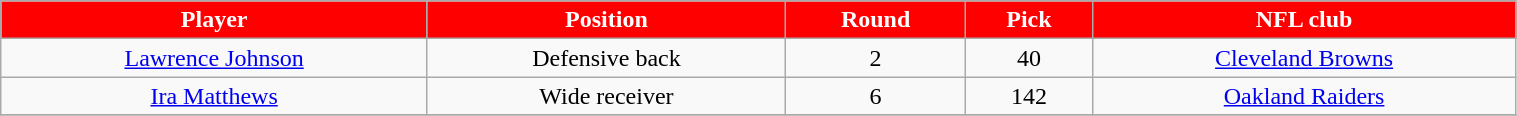<table class="wikitable" width="80%">
<tr align="center"  style="background:red;color:#FFFFFF;">
<td><strong>Player</strong></td>
<td><strong>Position</strong></td>
<td><strong>Round</strong></td>
<td><strong>Pick</strong></td>
<td><strong>NFL club</strong></td>
</tr>
<tr align="center" bgcolor="">
<td><a href='#'>Lawrence Johnson</a></td>
<td>Defensive back</td>
<td>2</td>
<td>40</td>
<td><a href='#'>Cleveland Browns</a></td>
</tr>
<tr align="center" bgcolor="">
<td><a href='#'>Ira Matthews</a></td>
<td>Wide receiver</td>
<td>6</td>
<td>142</td>
<td><a href='#'>Oakland Raiders</a></td>
</tr>
<tr align="center" bgcolor="">
</tr>
</table>
